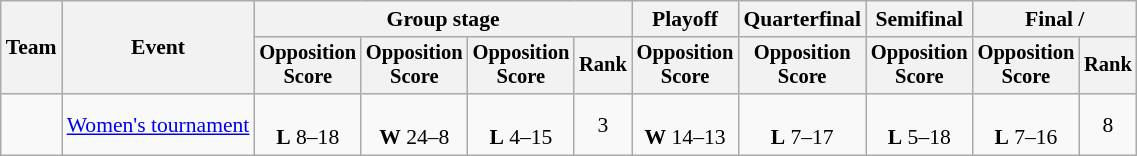<table class="wikitable" style="text-align:center; font-size:90%">
<tr>
<th rowspan=2>Team</th>
<th rowspan=2>Event</th>
<th colspan=4>Group stage</th>
<th>Playoff</th>
<th>Quarterfinal</th>
<th>Semifinal</th>
<th colspan=2>Final / </th>
</tr>
<tr style=font-size:95%>
<th>Opposition<br>Score</th>
<th>Opposition<br>Score</th>
<th>Opposition<br>Score</th>
<th>Rank</th>
<th>Opposition<br>Score</th>
<th>Opposition<br>Score</th>
<th>Opposition<br>Score</th>
<th>Opposition<br>Score</th>
<th>Rank</th>
</tr>
<tr>
<td align=left></td>
<td align=left><a href='#'>Women's tournament</a></td>
<td><br><strong>L</strong> 8–18</td>
<td><br><strong>W</strong> 24–8</td>
<td><br><strong>L</strong> 4–15</td>
<td>3</td>
<td><br><strong>W</strong> 14–13</td>
<td><br><strong>L</strong> 7–17</td>
<td><br><strong>L</strong> 5–18</td>
<td><br><strong>L</strong> 7–16</td>
<td>8</td>
</tr>
</table>
